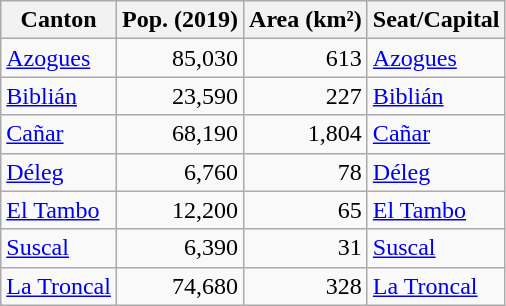<table class="wikitable sortable">
<tr>
<th>Canton</th>
<th>Pop. (2019)</th>
<th>Area (km²)</th>
<th>Seat/Capital</th>
</tr>
<tr>
<td><a href='#'>Azogues</a></td>
<td align=right>85,030</td>
<td align="right">613</td>
<td><a href='#'>Azogues</a></td>
</tr>
<tr>
<td><a href='#'>Biblián</a></td>
<td align=right>23,590</td>
<td align="right">227</td>
<td><a href='#'>Biblián</a></td>
</tr>
<tr>
<td><a href='#'>Cañar</a></td>
<td align=right>68,190</td>
<td align="right">1,804</td>
<td><a href='#'>Cañar</a></td>
</tr>
<tr>
<td><a href='#'>Déleg</a></td>
<td align=right>6,760</td>
<td align="right">78</td>
<td><a href='#'>Déleg</a></td>
</tr>
<tr>
<td><a href='#'>El Tambo</a></td>
<td align=right>12,200</td>
<td align="right">65</td>
<td><a href='#'>El Tambo</a></td>
</tr>
<tr>
<td><a href='#'>Suscal</a></td>
<td align=right>6,390</td>
<td align="right">31</td>
<td><a href='#'>Suscal</a></td>
</tr>
<tr>
<td><a href='#'>La Troncal</a></td>
<td align=right>74,680</td>
<td align="right">328</td>
<td><a href='#'>La Troncal</a></td>
</tr>
</table>
